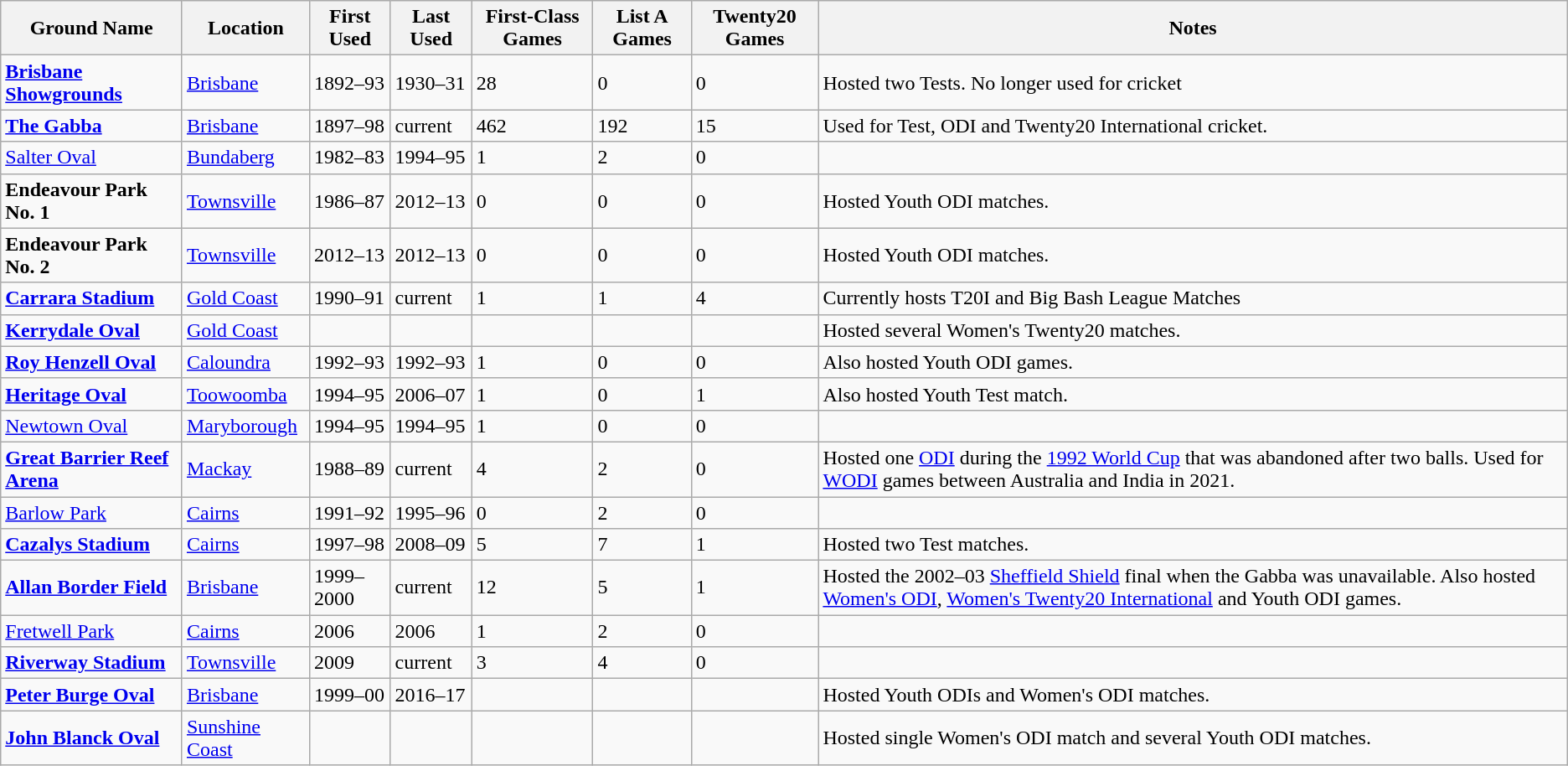<table class="wikitable sortable">
<tr>
<th>Ground Name</th>
<th>Location</th>
<th>First Used</th>
<th>Last Used</th>
<th>First-Class Games</th>
<th>List A Games</th>
<th>Twenty20 Games</th>
<th>Notes</th>
</tr>
<tr>
<td><strong><a href='#'>Brisbane Showgrounds</a></strong></td>
<td><a href='#'>Brisbane</a></td>
<td>1892–93</td>
<td>1930–31</td>
<td>28</td>
<td>0</td>
<td>0</td>
<td>Hosted two Tests. No longer used for cricket</td>
</tr>
<tr>
<td><strong><a href='#'>The Gabba</a></strong></td>
<td><a href='#'>Brisbane</a></td>
<td>1897–98</td>
<td>current</td>
<td>462</td>
<td>192</td>
<td>15</td>
<td>Used for Test, ODI and Twenty20 International cricket.</td>
</tr>
<tr>
<td><a href='#'>Salter Oval</a></td>
<td><a href='#'>Bundaberg</a></td>
<td>1982–83</td>
<td>1994–95</td>
<td>1</td>
<td>2</td>
<td>0</td>
<td></td>
</tr>
<tr>
<td><strong>Endeavour Park No. 1</strong></td>
<td><a href='#'>Townsville</a></td>
<td>1986–87</td>
<td>2012–13</td>
<td>0</td>
<td>0</td>
<td>0</td>
<td>Hosted Youth ODI matches.</td>
</tr>
<tr>
<td><strong>Endeavour Park No. 2</strong></td>
<td><a href='#'>Townsville</a></td>
<td>2012–13</td>
<td>2012–13</td>
<td>0</td>
<td>0</td>
<td>0</td>
<td>Hosted Youth ODI matches.</td>
</tr>
<tr>
<td><strong><a href='#'>Carrara Stadium</a></strong></td>
<td><a href='#'>Gold Coast</a></td>
<td>1990–91</td>
<td>current</td>
<td>1</td>
<td>1</td>
<td>4</td>
<td>Currently hosts T20I and Big Bash League Matches</td>
</tr>
<tr>
<td><strong><a href='#'>Kerrydale Oval</a></strong></td>
<td><a href='#'>Gold Coast</a></td>
<td></td>
<td></td>
<td></td>
<td></td>
<td></td>
<td>Hosted several Women's Twenty20 matches.</td>
</tr>
<tr>
<td><strong><a href='#'>Roy Henzell Oval</a></strong></td>
<td><a href='#'>Caloundra</a></td>
<td>1992–93</td>
<td>1992–93</td>
<td>1</td>
<td>0</td>
<td>0</td>
<td>Also hosted Youth ODI games.</td>
</tr>
<tr>
<td><strong><a href='#'>Heritage Oval</a></strong></td>
<td><a href='#'>Toowoomba</a></td>
<td>1994–95</td>
<td>2006–07</td>
<td>1</td>
<td>0</td>
<td>1</td>
<td>Also hosted Youth Test match.</td>
</tr>
<tr>
<td><a href='#'>Newtown Oval</a></td>
<td><a href='#'>Maryborough</a></td>
<td>1994–95</td>
<td>1994–95</td>
<td>1</td>
<td>0</td>
<td>0</td>
<td></td>
</tr>
<tr>
<td><strong><a href='#'>Great Barrier Reef Arena</a></strong></td>
<td><a href='#'>Mackay</a></td>
<td>1988–89</td>
<td>current</td>
<td>4</td>
<td>2</td>
<td>0</td>
<td>Hosted one <a href='#'>ODI</a> during the <a href='#'>1992 World Cup</a> that was abandoned after two balls. Used for <a href='#'>WODI</a> games between Australia and India in 2021.</td>
</tr>
<tr>
<td><a href='#'>Barlow Park</a></td>
<td><a href='#'>Cairns</a></td>
<td>1991–92</td>
<td>1995–96</td>
<td>0</td>
<td>2</td>
<td>0</td>
<td></td>
</tr>
<tr>
<td><strong><a href='#'>Cazalys Stadium</a></strong></td>
<td><a href='#'>Cairns</a></td>
<td>1997–98</td>
<td>2008–09</td>
<td>5</td>
<td>7</td>
<td>1</td>
<td>Hosted two Test matches.</td>
</tr>
<tr>
<td><strong><a href='#'>Allan Border Field</a></strong></td>
<td><a href='#'>Brisbane</a></td>
<td>1999–2000</td>
<td>current</td>
<td>12</td>
<td>5</td>
<td>1</td>
<td>Hosted the 2002–03 <a href='#'>Sheffield Shield</a> final when the Gabba was unavailable. Also hosted <a href='#'>Women's ODI</a>, <a href='#'>Women's Twenty20 International</a> and Youth ODI games.</td>
</tr>
<tr>
<td><a href='#'>Fretwell Park</a></td>
<td><a href='#'>Cairns</a></td>
<td>2006</td>
<td>2006</td>
<td>1</td>
<td>2</td>
<td>0</td>
<td></td>
</tr>
<tr>
<td><strong><a href='#'>Riverway Stadium</a></strong></td>
<td><a href='#'>Townsville</a></td>
<td>2009</td>
<td>current</td>
<td>3</td>
<td>4</td>
<td>0</td>
<td></td>
</tr>
<tr>
<td><strong><a href='#'>Peter Burge Oval</a></strong></td>
<td><a href='#'>Brisbane</a></td>
<td>1999–00</td>
<td>2016–17</td>
<td></td>
<td></td>
<td></td>
<td>Hosted Youth ODIs and Women's ODI matches.</td>
</tr>
<tr>
<td><strong><a href='#'>John Blanck Oval</a></strong></td>
<td><a href='#'>Sunshine Coast</a></td>
<td></td>
<td></td>
<td></td>
<td></td>
<td></td>
<td>Hosted single Women's ODI match and several Youth ODI matches.</td>
</tr>
</table>
